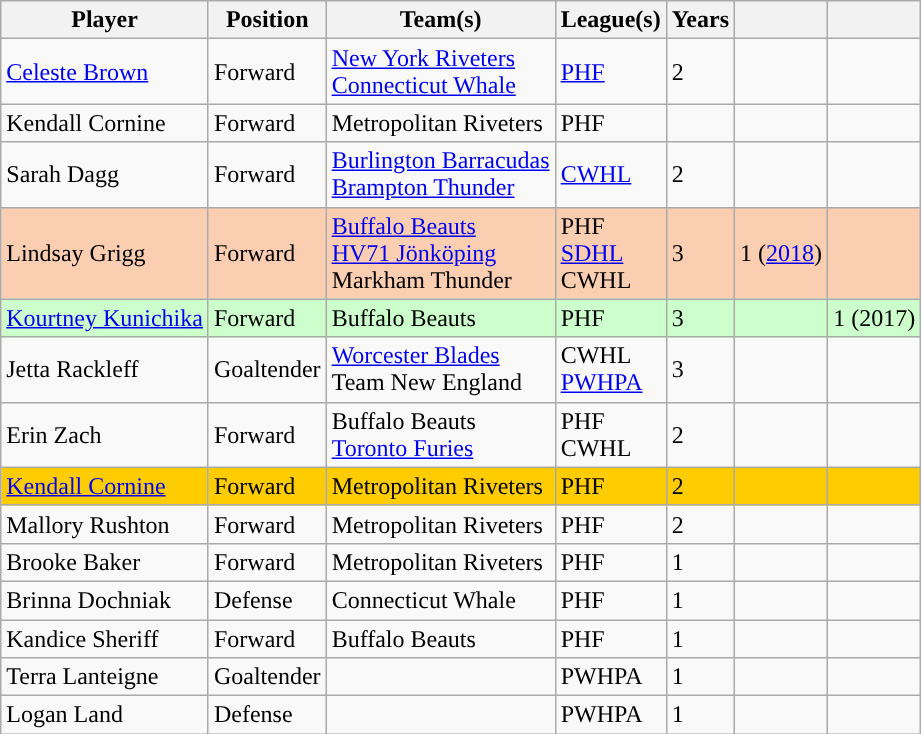<table class="wikitable sortable">
<tr>
<th>Player</th>
<th>Position</th>
<th>Team(s)</th>
<th>League(s)</th>
<th>Years</th>
<th><a href='#'></a></th>
<th><a href='#'></a></th>
</tr>
<tr bgcolor=>
<td><a href='#'>Celeste Brown</a></td>
<td>Forward</td>
<td><a href='#'>New York Riveters</a><br><a href='#'>Connecticut Whale</a></td>
<td><a href='#'>PHF</a></td>
<td>2</td>
<td></td>
<td></td>
</tr>
<tr bgcolor=>
<td>Kendall Cornine</td>
<td>Forward</td>
<td>Metropolitan Riveters</td>
<td>PHF</td>
<td></td>
<td></td>
</tr>
<tr bgcolor=>
<td>Sarah Dagg</td>
<td>Forward</td>
<td><a href='#'>Burlington Barracudas</a> <br> <a href='#'>Brampton Thunder</a></td>
<td><a href='#'>CWHL</a></td>
<td>2</td>
<td></td>
<td></td>
</tr>
<tr bgcolor=FBCEB1>
<td>Lindsay Grigg</td>
<td>Forward</td>
<td><a href='#'>Buffalo Beauts</a><br><a href='#'>HV71 Jönköping</a><br>Markham Thunder</td>
<td>PHF<br><a href='#'>SDHL</a><br>CWHL</td>
<td>3</td>
<td>1 (<a href='#'>2018</a>)</td>
<td></td>
</tr>
<tr bgcolor=CCFFCC>
<td><a href='#'>Kourtney Kunichika</a></td>
<td>Forward</td>
<td>Buffalo Beauts</td>
<td>PHF</td>
<td>3</td>
<td></td>
<td>1 (2017)</td>
</tr>
<tr bgcolor=>
<td>Jetta Rackleff</td>
<td>Goaltender</td>
<td><a href='#'>Worcester Blades</a><br>Team New England</td>
<td>CWHL<br><a href='#'>PWHPA</a></td>
<td>3</td>
<td></td>
<td></td>
</tr>
<tr bgcolor=>
<td>Erin Zach</td>
<td>Forward</td>
<td>Buffalo Beauts <br> <a href='#'>Toronto Furies</a></td>
<td>PHF <br> CWHL</td>
<td>2</td>
<td></td>
<td></td>
</tr>
<tr bgcolor=FFCC00>
<td><a href='#'>Kendall Cornine</a></td>
<td>Forward</td>
<td>Metropolitan Riveters</td>
<td>PHF</td>
<td>2</td>
<td></td>
<td></td>
</tr>
<tr bgcolor=>
<td>Mallory Rushton</td>
<td>Forward</td>
<td>Metropolitan Riveters</td>
<td>PHF</td>
<td>2</td>
<td></td>
<td></td>
</tr>
<tr bgcolor=>
<td>Brooke Baker</td>
<td>Forward</td>
<td>Metropolitan Riveters</td>
<td>PHF</td>
<td>1</td>
<td></td>
<td></td>
</tr>
<tr bgcolor=>
<td>Brinna Dochniak</td>
<td>Defense</td>
<td>Connecticut Whale</td>
<td>PHF</td>
<td>1</td>
<td></td>
<td></td>
</tr>
<tr bgcolor=>
<td>Kandice Sheriff</td>
<td>Forward</td>
<td>Buffalo Beauts</td>
<td>PHF</td>
<td>1</td>
<td></td>
<td></td>
</tr>
<tr bgcolor=>
<td>Terra Lanteigne</td>
<td>Goaltender</td>
<td></td>
<td>PWHPA</td>
<td>1</td>
<td></td>
<td></td>
</tr>
<tr bgcolor=>
<td>Logan Land</td>
<td>Defense</td>
<td></td>
<td>PWHPA</td>
<td>1</td>
<td></td>
<td></td>
</tr>
</table>
